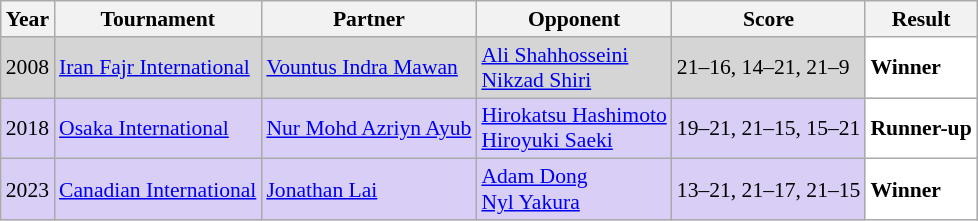<table class="sortable wikitable" style="font-size: 90%;">
<tr>
<th>Year</th>
<th>Tournament</th>
<th>Partner</th>
<th>Opponent</th>
<th>Score</th>
<th>Result</th>
</tr>
<tr style="background:#D5D5D5">
<td align="center">2008</td>
<td align="left"><a href='#'>Iran Fajr International</a></td>
<td align="left"> <a href='#'>Vountus Indra Mawan</a></td>
<td align="left"> <a href='#'>Ali Shahhosseini</a> <br>  <a href='#'>Nikzad Shiri</a></td>
<td align="left">21–16, 14–21, 21–9</td>
<td style="text-align:left; background:white"> <strong>Winner</strong></td>
</tr>
<tr style="background:#D8CEF6">
<td align="center">2018</td>
<td align="left"><a href='#'>Osaka International</a></td>
<td align="left"> <a href='#'>Nur Mohd Azriyn Ayub</a></td>
<td align="left"> <a href='#'>Hirokatsu Hashimoto</a> <br>  <a href='#'>Hiroyuki Saeki</a></td>
<td align="left">19–21, 21–15, 15–21</td>
<td style="text-align:left; background:white"> <strong>Runner-up</strong></td>
</tr>
<tr style="background:#D8CEF6">
<td align="center">2023</td>
<td align="left"><a href='#'>Canadian International</a></td>
<td align="left"> <a href='#'>Jonathan Lai</a></td>
<td align="left"> <a href='#'>Adam Dong</a><br> <a href='#'>Nyl Yakura</a></td>
<td align="left">13–21, 21–17, 21–15</td>
<td style="text-align:left; background:white"> <strong>Winner</strong></td>
</tr>
</table>
